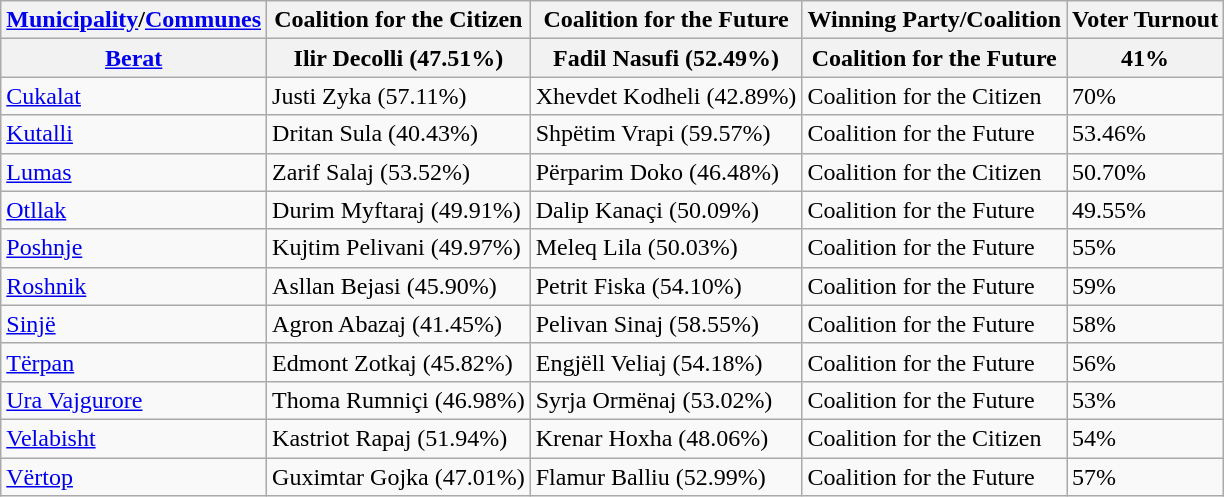<table class="wikitable">
<tr>
<th><a href='#'>Municipality</a>/<a href='#'>Communes</a></th>
<th>Coalition for the Citizen</th>
<th>Coalition for the Future</th>
<th>Winning Party/Coalition</th>
<th>Voter Turnout</th>
</tr>
<tr>
<th><a href='#'>Berat</a></th>
<th>Ilir Decolli (47.51%)</th>
<th>Fadil Nasufi (52.49%)</th>
<th>Coalition for the Future</th>
<th>41%</th>
</tr>
<tr>
<td><a href='#'>Cukalat</a></td>
<td>Justi Zyka (57.11%)</td>
<td>Xhevdet Kodheli (42.89%)</td>
<td>Coalition for the Citizen</td>
<td>70%</td>
</tr>
<tr>
<td><a href='#'>Kutalli</a></td>
<td>Dritan Sula (40.43%)</td>
<td>Shpëtim Vrapi (59.57%)</td>
<td>Coalition for the Future</td>
<td>53.46%</td>
</tr>
<tr>
<td><a href='#'>Lumas</a></td>
<td>Zarif Salaj (53.52%)</td>
<td>Përparim Doko (46.48%)</td>
<td>Coalition for the Citizen</td>
<td>50.70%</td>
</tr>
<tr>
<td><a href='#'>Otllak</a></td>
<td>Durim Myftaraj (49.91%)</td>
<td>Dalip Kanaçi (50.09%)</td>
<td>Coalition for the Future</td>
<td>49.55%</td>
</tr>
<tr>
<td><a href='#'>Poshnje</a></td>
<td>Kujtim Pelivani (49.97%)</td>
<td>Meleq Lila (50.03%)</td>
<td>Coalition for the Future</td>
<td>55%</td>
</tr>
<tr>
<td><a href='#'>Roshnik</a></td>
<td>Asllan Bejasi (45.90%)</td>
<td>Petrit Fiska (54.10%)</td>
<td>Coalition for the Future</td>
<td>59%</td>
</tr>
<tr>
<td><a href='#'>Sinjë</a></td>
<td>Agron Abazaj (41.45%)</td>
<td>Pelivan Sinaj (58.55%)</td>
<td>Coalition for the Future</td>
<td>58%</td>
</tr>
<tr>
<td><a href='#'>Tërpan</a></td>
<td>Edmont Zotkaj (45.82%)</td>
<td>Engjëll Veliaj (54.18%)</td>
<td>Coalition for the Future</td>
<td>56%</td>
</tr>
<tr>
<td><a href='#'>Ura Vajgurore</a></td>
<td>Thoma Rumniçi (46.98%)</td>
<td>Syrja Ormënaj (53.02%)</td>
<td>Coalition for the Future</td>
<td>53%</td>
</tr>
<tr>
<td><a href='#'>Velabisht</a></td>
<td>Kastriot Rapaj (51.94%)</td>
<td>Krenar Hoxha (48.06%)</td>
<td>Coalition for the Citizen</td>
<td>54%</td>
</tr>
<tr>
<td><a href='#'>Vërtop</a></td>
<td>Guximtar Gojka (47.01%)</td>
<td>Flamur Balliu (52.99%)</td>
<td>Coalition for the Future</td>
<td>57%</td>
</tr>
</table>
